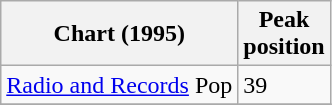<table class="wikitable plainrowheaders">
<tr>
<th scope="col">Chart (1995)</th>
<th scope="col">Peak<br>position</th>
</tr>
<tr>
<td><a href='#'>Radio and Records</a> Pop</td>
<td>39</td>
</tr>
<tr>
</tr>
</table>
